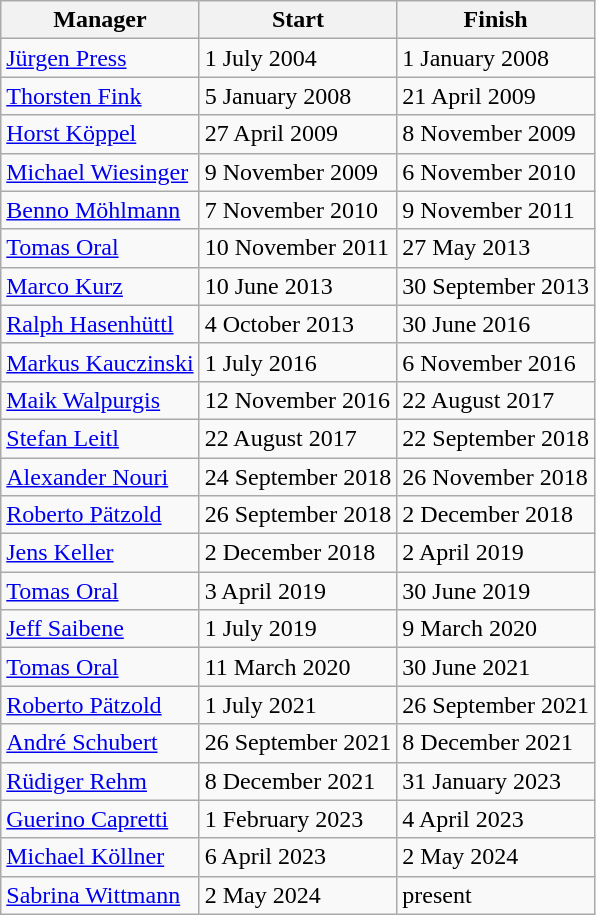<table class="wikitable">
<tr>
<th>Manager</th>
<th>Start</th>
<th>Finish</th>
</tr>
<tr>
<td align="left"><a href='#'>Jürgen Press</a></td>
<td>1 July 2004</td>
<td>1 January 2008</td>
</tr>
<tr>
<td align="left"><a href='#'>Thorsten Fink</a></td>
<td>5 January 2008</td>
<td>21 April 2009</td>
</tr>
<tr>
<td align="left"><a href='#'>Horst Köppel</a></td>
<td>27 April 2009</td>
<td>8 November 2009</td>
</tr>
<tr>
<td align="left"><a href='#'>Michael Wiesinger</a></td>
<td>9 November 2009</td>
<td>6 November 2010</td>
</tr>
<tr>
<td align="left"><a href='#'>Benno Möhlmann</a></td>
<td>7 November 2010</td>
<td>9 November 2011</td>
</tr>
<tr>
<td align="left"><a href='#'>Tomas Oral</a></td>
<td>10 November 2011</td>
<td>27 May 2013</td>
</tr>
<tr>
<td align="left"><a href='#'>Marco Kurz</a></td>
<td>10 June 2013</td>
<td>30 September 2013</td>
</tr>
<tr>
<td align="left"><a href='#'>Ralph Hasenhüttl</a></td>
<td>4 October 2013</td>
<td>30 June 2016</td>
</tr>
<tr>
<td align="left"><a href='#'>Markus Kauczinski</a></td>
<td>1 July 2016</td>
<td>6 November 2016</td>
</tr>
<tr>
<td align="left"><a href='#'>Maik Walpurgis</a></td>
<td>12 November 2016</td>
<td>22 August 2017</td>
</tr>
<tr>
<td align="left"><a href='#'>Stefan Leitl</a></td>
<td>22 August 2017</td>
<td>22 September 2018</td>
</tr>
<tr>
<td align="left"><a href='#'>Alexander Nouri</a></td>
<td>24 September 2018</td>
<td>26 November 2018</td>
</tr>
<tr>
<td align="left"><a href='#'>Roberto Pätzold</a></td>
<td>26 September 2018</td>
<td>2 December 2018</td>
</tr>
<tr>
<td align="left"><a href='#'>Jens Keller</a></td>
<td>2 December 2018</td>
<td>2 April 2019</td>
</tr>
<tr>
<td align="left"><a href='#'>Tomas Oral</a></td>
<td>3 April 2019</td>
<td>30 June 2019</td>
</tr>
<tr>
<td align="left"><a href='#'>Jeff Saibene</a></td>
<td>1 July 2019</td>
<td>9 March 2020</td>
</tr>
<tr>
<td align="left"><a href='#'>Tomas Oral</a></td>
<td>11 March 2020</td>
<td>30 June 2021</td>
</tr>
<tr>
<td align="left"><a href='#'>Roberto Pätzold</a></td>
<td>1 July 2021</td>
<td>26 September 2021</td>
</tr>
<tr>
<td align="left"><a href='#'>André Schubert</a></td>
<td>26 September 2021</td>
<td>8 December 2021</td>
</tr>
<tr>
<td align="left"><a href='#'>Rüdiger Rehm</a></td>
<td>8 December 2021</td>
<td>31 January 2023</td>
</tr>
<tr>
<td align="left"><a href='#'>Guerino Capretti</a></td>
<td>1 February 2023</td>
<td>4 April 2023</td>
</tr>
<tr>
<td align="left"><a href='#'>Michael Köllner</a></td>
<td>6 April 2023</td>
<td>2 May 2024</td>
</tr>
<tr>
<td align="left"><a href='#'>Sabrina Wittmann</a></td>
<td>2 May 2024</td>
<td>present</td>
</tr>
</table>
